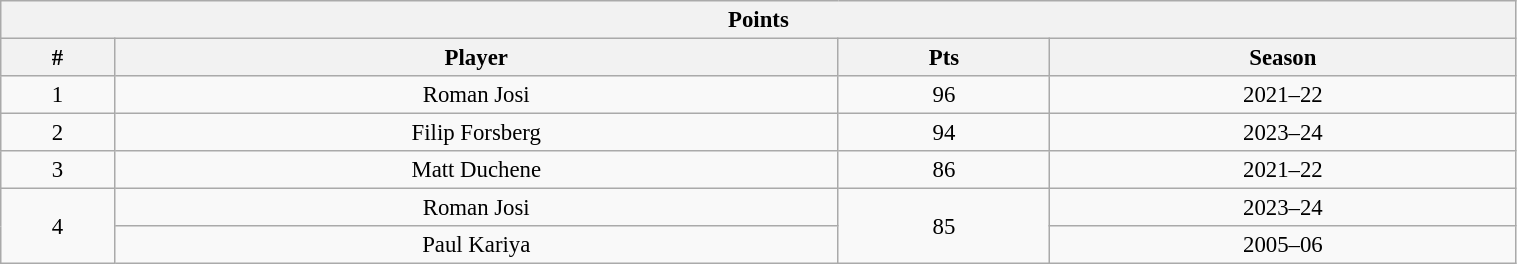<table class="wikitable" style="text-align: center; font-size: 95%" width="80%">
<tr>
<th colspan="4">Points</th>
</tr>
<tr>
<th>#</th>
<th>Player</th>
<th>Pts</th>
<th>Season</th>
</tr>
<tr>
<td>1</td>
<td>Roman Josi</td>
<td>96</td>
<td>2021–22</td>
</tr>
<tr>
<td>2</td>
<td>Filip Forsberg</td>
<td>94</td>
<td>2023–24</td>
</tr>
<tr>
<td>3</td>
<td>Matt Duchene</td>
<td>86</td>
<td>2021–22</td>
</tr>
<tr>
<td rowspan="2">4</td>
<td>Roman Josi</td>
<td rowspan="2">85</td>
<td>2023–24</td>
</tr>
<tr>
<td>Paul Kariya</td>
<td>2005–06</td>
</tr>
</table>
